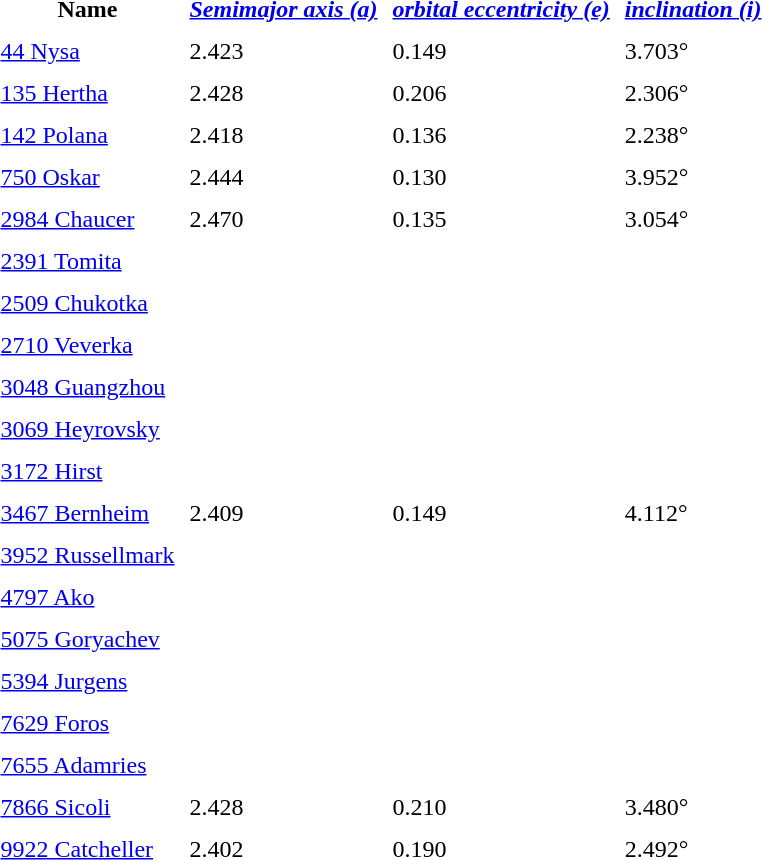<table border="0" cellspacing="0" cellpadding="5">
<tr>
<th>Name</th>
<th><em><a href='#'>Semimajor axis (a)</a></em></th>
<th><em><a href='#'> orbital eccentricity (e)</a></em></th>
<th><em><a href='#'>inclination (i)</a></em></th>
</tr>
<tr>
<td><a href='#'>44 Nysa</a></td>
<td>2.423</td>
<td>0.149</td>
<td>3.703°</td>
</tr>
<tr>
<td><a href='#'>135 Hertha</a></td>
<td>2.428</td>
<td>0.206</td>
<td>2.306°</td>
</tr>
<tr>
<td><a href='#'>142 Polana</a></td>
<td>2.418</td>
<td>0.136</td>
<td>2.238°</td>
</tr>
<tr>
<td><a href='#'>750 Oskar</a></td>
<td>2.444</td>
<td>0.130</td>
<td>3.952°</td>
</tr>
<tr>
<td><a href='#'>2984 Chaucer</a></td>
<td>2.470</td>
<td>0.135</td>
<td>3.054°</td>
</tr>
<tr>
<td><a href='#'>2391 Tomita</a></td>
</tr>
<tr>
<td><a href='#'>2509 Chukotka</a></td>
</tr>
<tr>
<td><a href='#'>2710 Veverka</a></td>
</tr>
<tr>
<td><a href='#'>3048 Guangzhou</a></td>
</tr>
<tr>
<td><a href='#'>3069 Heyrovsky</a></td>
</tr>
<tr>
<td><a href='#'>3172 Hirst</a></td>
</tr>
<tr>
<td><a href='#'>3467 Bernheim</a></td>
<td>2.409</td>
<td>0.149</td>
<td>4.112°</td>
</tr>
<tr>
<td><a href='#'>3952 Russellmark</a></td>
</tr>
<tr>
<td><a href='#'>4797 Ako</a></td>
</tr>
<tr>
<td><a href='#'>5075 Goryachev</a></td>
</tr>
<tr>
<td><a href='#'>5394 Jurgens</a></td>
</tr>
<tr>
<td><a href='#'>7629 Foros</a></td>
</tr>
<tr>
<td><a href='#'>7655 Adamries</a></td>
</tr>
<tr>
<td><a href='#'>7866 Sicoli</a></td>
<td>2.428</td>
<td>0.210</td>
<td>3.480°</td>
</tr>
<tr>
<td><a href='#'>9922 Catcheller</a></td>
<td>2.402</td>
<td>0.190</td>
<td>2.492°</td>
</tr>
</table>
